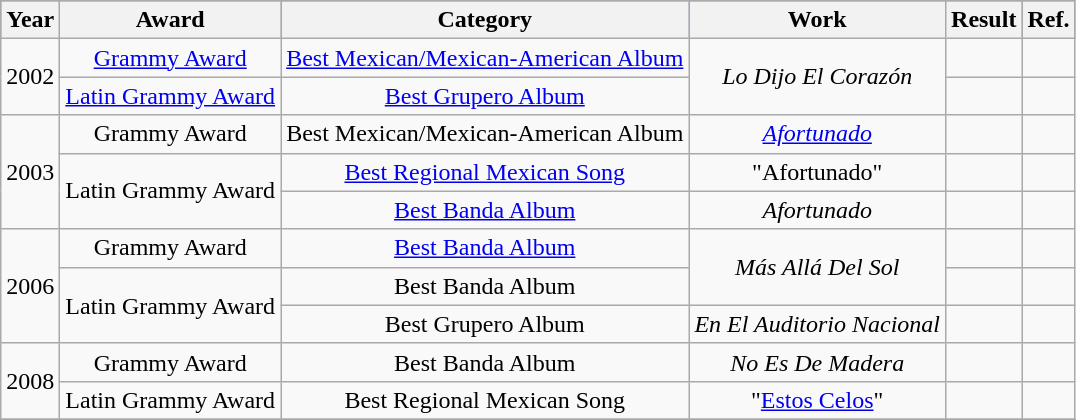<table class="wikitable plainrowheaders" style="text-align:center">
<tr style="background:#96c;">
<th scope="col">Year</th>
<th scope="col">Award</th>
<th scope="col">Category</th>
<th scope="col">Work</th>
<th scope="col">Result</th>
<th scope="col">Ref.</th>
</tr>
<tr>
<td rowspan="2" scope="row">2002</td>
<td><a href='#'>Grammy Award</a></td>
<td><a href='#'>Best Mexican/Mexican-American Album</a></td>
<td rowspan="2" scope="row"><em>Lo Dijo El Corazón</em></td>
<td></td>
<td></td>
</tr>
<tr>
<td><a href='#'>Latin Grammy Award</a></td>
<td><a href='#'>Best Grupero Album</a></td>
<td></td>
<td></td>
</tr>
<tr>
<td rowspan="3" scope="row">2003</td>
<td>Grammy Award</td>
<td>Best Mexican/Mexican-American Album</td>
<td><em><a href='#'>Afortunado</a></em></td>
<td></td>
<td></td>
</tr>
<tr>
<td rowspan="2" scope="row">Latin Grammy Award</td>
<td><a href='#'>Best Regional Mexican Song</a></td>
<td>"Afortunado"</td>
<td></td>
<td></td>
</tr>
<tr>
<td><a href='#'>Best Banda Album</a></td>
<td><em>Afortunado</em></td>
<td></td>
<td></td>
</tr>
<tr>
<td rowspan="3" scope="row">2006</td>
<td>Grammy Award</td>
<td><a href='#'>Best Banda Album</a></td>
<td rowspan="2" scope="row"><em>Más Allá Del Sol</em></td>
<td></td>
<td></td>
</tr>
<tr>
<td rowspan="2" scope="row">Latin Grammy Award</td>
<td>Best Banda Album</td>
<td></td>
<td></td>
</tr>
<tr>
<td>Best Grupero Album</td>
<td><em>En El Auditorio Nacional</em></td>
<td></td>
<td></td>
</tr>
<tr>
<td rowspan="2" scope="row">2008</td>
<td>Grammy Award</td>
<td>Best Banda Album</td>
<td><em>No Es De Madera</em></td>
<td></td>
<td></td>
</tr>
<tr>
<td>Latin Grammy Award</td>
<td>Best Regional Mexican Song</td>
<td>"<a href='#'>Estos Celos</a>"</td>
<td></td>
<td></td>
</tr>
<tr>
</tr>
</table>
